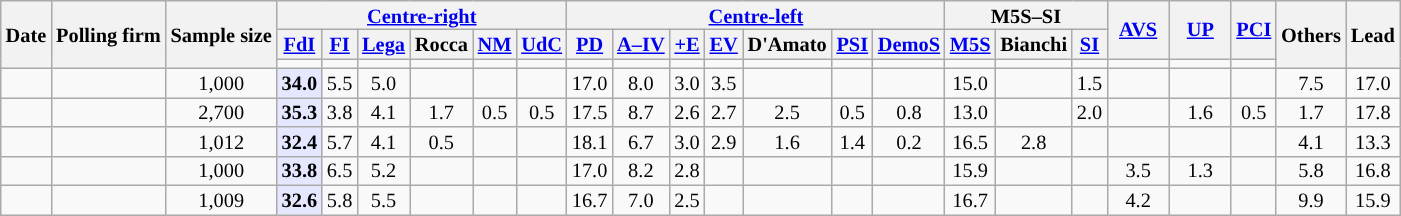<table class=wikitable style="text-align:center;font-size:85%;line-height:13px">
<tr>
<th rowspan="3">Date</th>
<th rowspan="3">Polling firm</th>
<th rowspan="3">Sample size</th>
<th colspan="6" style="width:35px;"><a href='#'>Centre-right</a></th>
<th colspan="7" style="width:35px;"><a href='#'>Centre-left</a></th>
<th colspan="3" style="width:35px;">M5S–SI</th>
<th rowspan="2" style="width:35px;"><a href='#'>AVS</a></th>
<th rowspan="2" style="width:35px;"><a href='#'>UP</a></th>
<th rowspan="2"><a href='#'>PCI</a></th>
<th rowspan="3">Others</th>
<th rowspan="3">Lead</th>
</tr>
<tr>
<th><a href='#'>FdI</a></th>
<th><a href='#'>FI</a></th>
<th><a href='#'>Lega</a></th>
<th>Rocca</th>
<th><a href='#'>NM</a></th>
<th><a href='#'>UdC</a></th>
<th><a href='#'>PD</a></th>
<th><a href='#'>A–IV</a></th>
<th><a href='#'>+E</a></th>
<th><a href='#'>EV</a></th>
<th>D'Amato</th>
<th><a href='#'>PSI</a></th>
<th><a href='#'>DemoS</a></th>
<th><a href='#'>M5S</a></th>
<th>Bianchi</th>
<th><a href='#'>SI</a></th>
</tr>
<tr>
<td></td>
<td></td>
<td></td>
<td></td>
<td></td>
<td></td>
<td></td>
<td></td>
<td></td>
<td></td>
<td></td>
<td></td>
<td></td>
<td></td>
<td></td>
<td></td>
<td></td>
<td></td>
<td></td>
</tr>
<tr>
<td></td>
<td></td>
<td>1,000</td>
<td style="background:#E5E7FF;"><strong>34.0</strong></td>
<td>5.5</td>
<td>5.0</td>
<td></td>
<td></td>
<td></td>
<td>17.0</td>
<td>8.0</td>
<td>3.0</td>
<td>3.5</td>
<td></td>
<td></td>
<td></td>
<td>15.0</td>
<td></td>
<td>1.5</td>
<td></td>
<td></td>
<td></td>
<td>7.5</td>
<td style="background:">17.0</td>
</tr>
<tr>
<td></td>
<td></td>
<td>2,700</td>
<td style="background:#E5E7FF;"><strong>35.3</strong></td>
<td>3.8</td>
<td>4.1</td>
<td>1.7</td>
<td>0.5</td>
<td>0.5</td>
<td>17.5</td>
<td>8.7</td>
<td>2.6</td>
<td>2.7</td>
<td>2.5</td>
<td>0.5</td>
<td>0.8</td>
<td>13.0</td>
<td></td>
<td>2.0</td>
<td></td>
<td>1.6</td>
<td>0.5</td>
<td>1.7</td>
<td style="background:">17.8</td>
</tr>
<tr>
<td></td>
<td></td>
<td>1,012</td>
<td style="background:#E5E7FF;"><strong>32.4</strong></td>
<td>5.7</td>
<td>4.1</td>
<td>0.5</td>
<td></td>
<td></td>
<td>18.1</td>
<td>6.7</td>
<td>3.0</td>
<td>2.9</td>
<td>1.6</td>
<td>1.4</td>
<td>0.2</td>
<td>16.5</td>
<td>2.8</td>
<td></td>
<td></td>
<td></td>
<td></td>
<td>4.1</td>
<td style="background:">13.3</td>
</tr>
<tr>
<td></td>
<td></td>
<td>1,000</td>
<td style="background:#E5E7FF;"><strong>33.8</strong></td>
<td>6.5</td>
<td>5.2</td>
<td></td>
<td></td>
<td></td>
<td>17.0</td>
<td>8.2</td>
<td>2.8</td>
<td></td>
<td></td>
<td></td>
<td></td>
<td>15.9</td>
<td></td>
<td></td>
<td>3.5</td>
<td>1.3</td>
<td></td>
<td>5.8</td>
<td style="background:">16.8</td>
</tr>
<tr>
<td></td>
<td></td>
<td>1,009</td>
<td style="background:#E5E7FF;"><strong>32.6</strong></td>
<td>5.8</td>
<td>5.5</td>
<td></td>
<td></td>
<td></td>
<td>16.7</td>
<td>7.0</td>
<td>2.5</td>
<td></td>
<td></td>
<td></td>
<td></td>
<td>16.7</td>
<td></td>
<td></td>
<td>4.2</td>
<td></td>
<td></td>
<td>9.9</td>
<td style="background:">15.9</td>
</tr>
</table>
